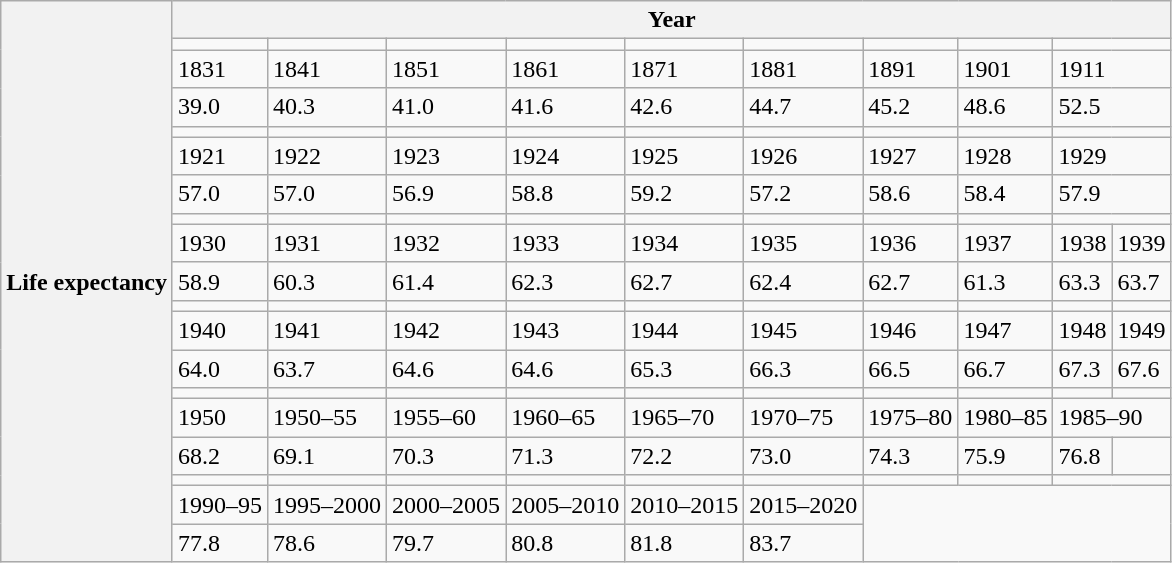<table class="wikitable sortable sticky-header" style=text-align:left;">
<tr>
<th rowspan="19">Life expectancy</th>
<th colspan="10">Year</th>
</tr>
<tr>
<td></td>
<td></td>
<td></td>
<td></td>
<td></td>
<td></td>
<td></td>
<td></td>
<td colspan="2"></td>
</tr>
<tr>
<td>1831</td>
<td>1841</td>
<td>1851</td>
<td>1861</td>
<td>1871</td>
<td>1881</td>
<td>1891</td>
<td>1901</td>
<td colspan="2">1911</td>
</tr>
<tr>
<td>39.0</td>
<td>40.3</td>
<td>41.0</td>
<td>41.6</td>
<td>42.6</td>
<td>44.7</td>
<td>45.2</td>
<td>48.6</td>
<td colspan="2">52.5</td>
</tr>
<tr>
<td></td>
<td></td>
<td></td>
<td></td>
<td></td>
<td></td>
<td></td>
<td></td>
<td colspan="2"></td>
</tr>
<tr>
<td>1921</td>
<td>1922</td>
<td>1923</td>
<td>1924</td>
<td>1925</td>
<td>1926</td>
<td>1927</td>
<td>1928</td>
<td colspan="2">1929</td>
</tr>
<tr>
<td>57.0</td>
<td>57.0</td>
<td>56.9</td>
<td>58.8</td>
<td>59.2</td>
<td>57.2</td>
<td>58.6</td>
<td>58.4</td>
<td colspan="2">57.9</td>
</tr>
<tr>
<td></td>
<td></td>
<td></td>
<td></td>
<td></td>
<td></td>
<td></td>
<td></td>
<td colspan="2"></td>
</tr>
<tr>
<td>1930</td>
<td>1931</td>
<td>1932</td>
<td>1933</td>
<td>1934</td>
<td>1935</td>
<td>1936</td>
<td>1937</td>
<td>1938</td>
<td>1939</td>
</tr>
<tr>
<td>58.9</td>
<td>60.3</td>
<td>61.4</td>
<td>62.3</td>
<td>62.7</td>
<td>62.4</td>
<td>62.7</td>
<td>61.3</td>
<td>63.3</td>
<td>63.7</td>
</tr>
<tr>
<td></td>
<td></td>
<td></td>
<td></td>
<td></td>
<td></td>
<td></td>
<td></td>
<td></td>
<td></td>
</tr>
<tr>
<td>1940</td>
<td>1941</td>
<td>1942</td>
<td>1943</td>
<td>1944</td>
<td>1945</td>
<td>1946</td>
<td>1947</td>
<td>1948</td>
<td>1949</td>
</tr>
<tr>
<td>64.0</td>
<td>63.7</td>
<td>64.6</td>
<td>64.6</td>
<td>65.3</td>
<td>66.3</td>
<td>66.5</td>
<td>66.7</td>
<td>67.3</td>
<td>67.6</td>
</tr>
<tr>
<td></td>
<td></td>
<td></td>
<td></td>
<td></td>
<td></td>
<td></td>
<td></td>
<td></td>
<td></td>
</tr>
<tr>
<td>1950</td>
<td>1950–55</td>
<td>1955–60</td>
<td>1960–65</td>
<td>1965–70</td>
<td>1970–75</td>
<td>1975–80</td>
<td>1980–85</td>
<td colspan="2">1985–90</td>
</tr>
<tr>
<td>68.2</td>
<td>69.1</td>
<td>70.3</td>
<td>71.3</td>
<td>72.2</td>
<td>73.0</td>
<td>74.3</td>
<td>75.9</td>
<td>76.8</td>
<td></td>
</tr>
<tr>
<td></td>
<td></td>
<td></td>
<td></td>
<td></td>
<td></td>
<td></td>
<td></td>
<td colspan="2"></td>
</tr>
<tr>
<td>1990–95</td>
<td>1995–2000</td>
<td>2000–2005</td>
<td>2005–2010</td>
<td>2010–2015</td>
<td>2015–2020</td>
<td colspan="4" rowspan="2"></td>
</tr>
<tr>
<td>77.8</td>
<td>78.6</td>
<td>79.7</td>
<td>80.8</td>
<td>81.8</td>
<td>83.7</td>
</tr>
</table>
